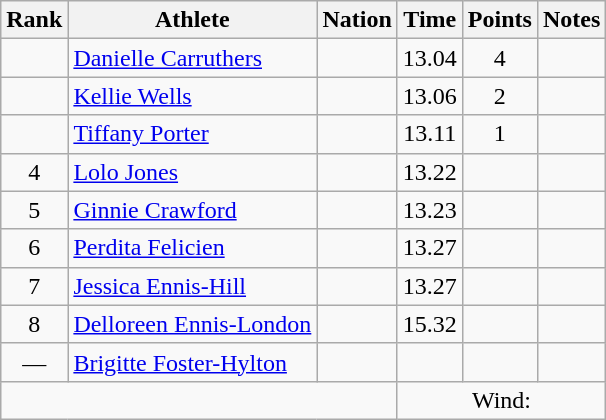<table class="wikitable mw-datatable sortable" style="text-align:center;">
<tr>
<th>Rank</th>
<th>Athlete</th>
<th>Nation</th>
<th>Time</th>
<th>Points</th>
<th>Notes</th>
</tr>
<tr>
<td></td>
<td align=left><a href='#'>Danielle Carruthers</a></td>
<td align=left></td>
<td>13.04</td>
<td>4</td>
<td></td>
</tr>
<tr>
<td></td>
<td align=left><a href='#'>Kellie Wells</a></td>
<td align=left></td>
<td>13.06</td>
<td>2</td>
<td></td>
</tr>
<tr>
<td></td>
<td align=left><a href='#'>Tiffany Porter</a></td>
<td align=left></td>
<td>13.11</td>
<td>1</td>
<td></td>
</tr>
<tr>
<td>4</td>
<td align=left><a href='#'>Lolo Jones</a></td>
<td align=left></td>
<td>13.22</td>
<td></td>
<td></td>
</tr>
<tr>
<td>5</td>
<td align=left><a href='#'>Ginnie Crawford</a></td>
<td align=left></td>
<td>13.23</td>
<td></td>
<td></td>
</tr>
<tr>
<td>6</td>
<td align=left><a href='#'>Perdita Felicien</a></td>
<td align=left></td>
<td>13.27</td>
<td></td>
<td></td>
</tr>
<tr>
<td>7</td>
<td align=left><a href='#'>Jessica Ennis-Hill</a></td>
<td align=left></td>
<td>13.27</td>
<td></td>
<td></td>
</tr>
<tr>
<td>8</td>
<td align=left><a href='#'>Delloreen Ennis-London</a></td>
<td align=left></td>
<td>15.32</td>
<td></td>
<td></td>
</tr>
<tr>
<td>—</td>
<td align=left><a href='#'>Brigitte Foster-Hylton</a></td>
<td align=left></td>
<td></td>
<td></td>
<td></td>
</tr>
<tr class="sortbottom">
<td colspan=3></td>
<td colspan=3>Wind: </td>
</tr>
</table>
